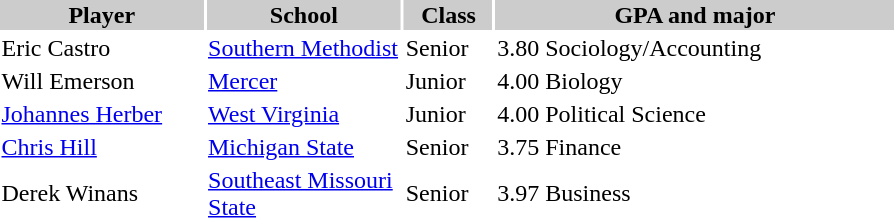<table style="width:600px" "border:'1' 'solid' 'gray' ">
<tr>
<th style="background:#ccc; width:23%;">Player</th>
<th style="background:#ccc; width:22%;">School</th>
<th style="background:#ccc; width:10%;">Class</th>
<th style="background:#ccc; width:45%;">GPA and major</th>
</tr>
<tr>
<td>Eric Castro</td>
<td><a href='#'>Southern Methodist</a></td>
<td>Senior</td>
<td>3.80 Sociology/Accounting</td>
</tr>
<tr>
<td>Will Emerson</td>
<td><a href='#'>Mercer</a></td>
<td>Junior</td>
<td>4.00 Biology</td>
</tr>
<tr>
<td><a href='#'>Johannes Herber</a></td>
<td><a href='#'>West Virginia</a></td>
<td>Junior</td>
<td>4.00 Political Science</td>
</tr>
<tr>
<td><a href='#'>Chris Hill</a></td>
<td><a href='#'>Michigan State</a></td>
<td>Senior</td>
<td>3.75 Finance</td>
</tr>
<tr>
<td>Derek Winans</td>
<td><a href='#'>Southeast Missouri State</a></td>
<td>Senior</td>
<td>3.97 Business</td>
</tr>
</table>
